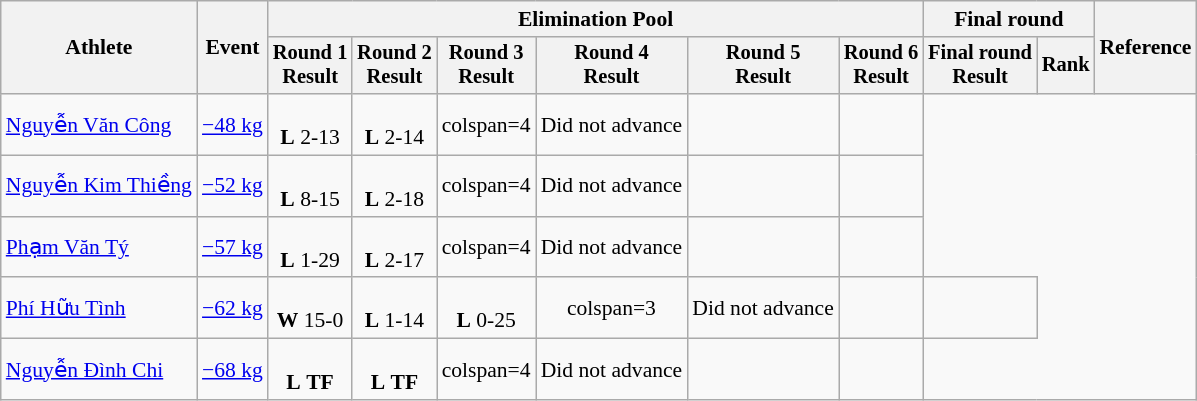<table class="wikitable" style="font-size:90%;">
<tr>
<th rowspan="2">Athlete</th>
<th rowspan="2">Event</th>
<th colspan=6>Elimination Pool</th>
<th colspan=2>Final round</th>
<th rowspan="2">Reference</th>
</tr>
<tr style="font-size: 95%">
<th>Round 1<br>Result</th>
<th>Round 2<br>Result</th>
<th>Round 3<br>Result</th>
<th>Round 4<br>Result</th>
<th>Round 5<br>Result</th>
<th>Round 6<br>Result</th>
<th>Final round<br>Result</th>
<th>Rank</th>
</tr>
<tr align=center>
<td align=left><a href='#'>Nguyễn Văn Công</a></td>
<td align=left><a href='#'>−48 kg</a></td>
<td><br><strong>L</strong> 2-13</td>
<td><br><strong>L</strong> 2-14</td>
<td>colspan=4 </td>
<td>Did not advance</td>
<td></td>
<td></td>
</tr>
<tr align=center>
<td align=left><a href='#'>Nguyễn Kim Thiềng</a></td>
<td align=left><a href='#'>−52 kg</a></td>
<td><br><strong>L</strong> 8-15</td>
<td><br><strong>L</strong> 2-18</td>
<td>colspan=4 </td>
<td>Did not advance</td>
<td></td>
<td></td>
</tr>
<tr align=center>
<td align=left><a href='#'>Phạm Văn Tý</a></td>
<td align=left><a href='#'>−57 kg</a></td>
<td><br><strong>L</strong> 1-29</td>
<td><br><strong>L</strong> 2-17</td>
<td>colspan=4 </td>
<td>Did not advance</td>
<td></td>
<td></td>
</tr>
<tr align=center>
<td align=left><a href='#'>Phí Hữu Tình</a></td>
<td align=left><a href='#'>−62 kg</a></td>
<td><br><strong>W</strong> 15-0</td>
<td><br><strong>L</strong> 1-14</td>
<td><br><strong>L</strong> 0-25</td>
<td>colspan=3 </td>
<td>Did not advance</td>
<td></td>
<td></td>
</tr>
<tr align=center>
<td align=left><a href='#'>Nguyễn Ðình Chi</a></td>
<td align=left><a href='#'>−68 kg</a></td>
<td><br><strong>L</strong> <strong>TF</strong></td>
<td><br><strong>L</strong> <strong>TF</strong></td>
<td>colspan=4 </td>
<td>Did not advance</td>
<td></td>
<td></td>
</tr>
</table>
